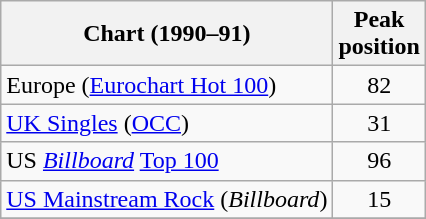<table class="wikitable sortable">
<tr>
<th align="left">Chart (1990–91)</th>
<th style="text-align:center;">Peak<br>position</th>
</tr>
<tr>
<td>Europe (<a href='#'>Eurochart Hot 100</a>)</td>
<td style="text-align:center;">82</td>
</tr>
<tr>
<td><a href='#'>UK Singles</a> (<a href='#'>OCC</a>)</td>
<td style="text-align:center;">31</td>
</tr>
<tr>
<td>US <em><a href='#'>Billboard</a></em> <a href='#'>Top 100</a></td>
<td style="text-align:center;">96</td>
</tr>
<tr>
<td><a href='#'>US Mainstream Rock</a> (<em>Billboard</em>)</td>
<td style="text-align:center;">15</td>
</tr>
<tr>
</tr>
</table>
